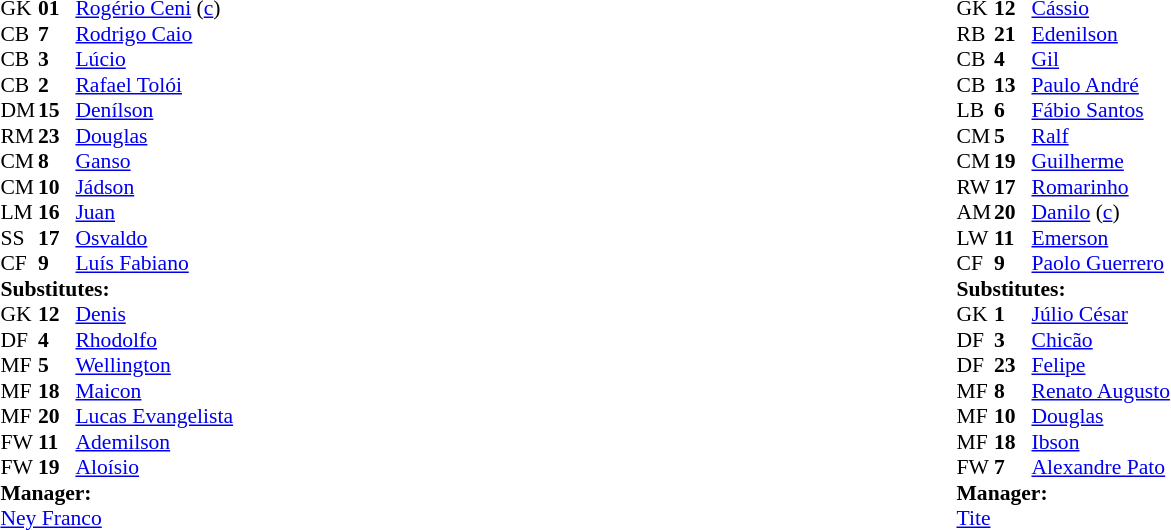<table width="100%">
<tr>
<td valign="top" width="50%"><br><table style="font-size: 90%" cellspacing="0" cellpadding="0" align=center>
<tr>
<th width=25></th>
<th width=25></th>
</tr>
<tr>
<td>GK</td>
<td><strong>01</strong></td>
<td> <a href='#'>Rogério Ceni</a> (<a href='#'>c</a>)</td>
</tr>
<tr>
<td>CB</td>
<td><strong>7</strong></td>
<td> <a href='#'>Rodrigo Caio</a></td>
</tr>
<tr>
<td>CB</td>
<td><strong>3</strong></td>
<td> <a href='#'>Lúcio</a></td>
</tr>
<tr>
<td>CB</td>
<td><strong>2</strong></td>
<td> <a href='#'>Rafael Tolói</a></td>
</tr>
<tr>
<td>DM</td>
<td><strong>15</strong></td>
<td> <a href='#'>Denílson</a></td>
<td></td>
<td></td>
</tr>
<tr>
<td>RM</td>
<td><strong>23</strong></td>
<td> <a href='#'>Douglas</a></td>
<td></td>
<td></td>
</tr>
<tr>
<td>CM</td>
<td><strong>8</strong></td>
<td> <a href='#'>Ganso</a></td>
<td></td>
<td></td>
</tr>
<tr>
<td>CM</td>
<td><strong>10</strong></td>
<td> <a href='#'>Jádson</a></td>
<td></td>
</tr>
<tr>
<td>LM</td>
<td><strong>16</strong></td>
<td> <a href='#'>Juan</a></td>
<td></td>
</tr>
<tr>
<td>SS</td>
<td><strong>17</strong></td>
<td> <a href='#'>Osvaldo</a></td>
</tr>
<tr>
<td>CF</td>
<td><strong>9</strong></td>
<td> <a href='#'>Luís Fabiano</a></td>
</tr>
<tr>
<td colspan=3><strong>Substitutes:</strong></td>
</tr>
<tr>
<td>GK</td>
<td><strong>12</strong></td>
<td> <a href='#'>Denis</a></td>
</tr>
<tr>
<td>DF</td>
<td><strong>4</strong></td>
<td> <a href='#'>Rhodolfo</a></td>
</tr>
<tr>
<td>MF</td>
<td><strong>5</strong></td>
<td> <a href='#'>Wellington</a></td>
<td></td>
<td></td>
</tr>
<tr>
<td>MF</td>
<td><strong>18</strong></td>
<td> <a href='#'>Maicon</a></td>
</tr>
<tr>
<td>MF</td>
<td><strong>20</strong></td>
<td> <a href='#'>Lucas Evangelista</a></td>
<td></td>
<td></td>
</tr>
<tr>
<td>FW</td>
<td><strong>11</strong></td>
<td> <a href='#'>Ademilson</a></td>
</tr>
<tr>
<td>FW</td>
<td><strong>19</strong></td>
<td> <a href='#'>Aloísio</a></td>
<td></td>
<td></td>
</tr>
<tr>
<td colspan=3><strong>Manager:</strong></td>
</tr>
<tr>
<td colspan=4> <a href='#'>Ney Franco</a></td>
</tr>
</table>
</td>
<td><br><table style="font-size: 90%" cellspacing="0" cellpadding="0" align=center>
<tr>
<th width=25></th>
<th width=25></th>
</tr>
<tr>
<td>GK</td>
<td><strong>12</strong></td>
<td> <a href='#'>Cássio</a></td>
</tr>
<tr>
<td>RB</td>
<td><strong>21</strong></td>
<td> <a href='#'>Edenilson</a></td>
</tr>
<tr>
<td>CB</td>
<td><strong>4</strong></td>
<td> <a href='#'>Gil</a></td>
</tr>
<tr>
<td>CB</td>
<td><strong>13</strong></td>
<td> <a href='#'>Paulo André</a></td>
</tr>
<tr>
<td>LB</td>
<td><strong>6</strong></td>
<td> <a href='#'>Fábio Santos</a></td>
</tr>
<tr>
<td>CM</td>
<td><strong>5</strong></td>
<td> <a href='#'>Ralf</a></td>
<td></td>
</tr>
<tr>
<td>CM</td>
<td><strong>19</strong></td>
<td> <a href='#'>Guilherme</a></td>
</tr>
<tr>
<td>RW</td>
<td><strong>17</strong></td>
<td> <a href='#'>Romarinho</a></td>
</tr>
<tr>
<td>AM</td>
<td><strong>20</strong></td>
<td> <a href='#'>Danilo</a> (<a href='#'>c</a>)</td>
<td></td>
<td></td>
</tr>
<tr>
<td>LW</td>
<td><strong>11</strong></td>
<td> <a href='#'>Emerson</a></td>
<td></td>
<td></td>
</tr>
<tr>
<td>CF</td>
<td><strong>9</strong></td>
<td> <a href='#'>Paolo Guerrero</a></td>
<td></td>
</tr>
<tr>
<td colspan=3><strong>Substitutes:</strong></td>
</tr>
<tr>
<td>GK</td>
<td><strong>1</strong></td>
<td> <a href='#'>Júlio César</a></td>
</tr>
<tr>
<td>DF</td>
<td><strong>3</strong></td>
<td> <a href='#'>Chicão</a></td>
</tr>
<tr>
<td>DF</td>
<td><strong>23</strong></td>
<td> <a href='#'>Felipe</a></td>
</tr>
<tr>
<td>MF</td>
<td><strong>8</strong></td>
<td> <a href='#'>Renato Augusto</a></td>
<td></td>
<td></td>
</tr>
<tr>
<td>MF</td>
<td><strong>10</strong></td>
<td> <a href='#'>Douglas</a></td>
<td></td>
<td></td>
<td></td>
</tr>
<tr>
<td>MF</td>
<td><strong>18</strong></td>
<td> <a href='#'>Ibson</a></td>
<td></td>
<td></td>
</tr>
<tr>
<td>FW</td>
<td><strong>7</strong></td>
<td> <a href='#'>Alexandre Pato</a></td>
</tr>
<tr>
<td colspan=3><strong>Manager:</strong></td>
</tr>
<tr>
<td colspan=4> <a href='#'>Tite</a></td>
</tr>
</table>
</td>
</tr>
</table>
